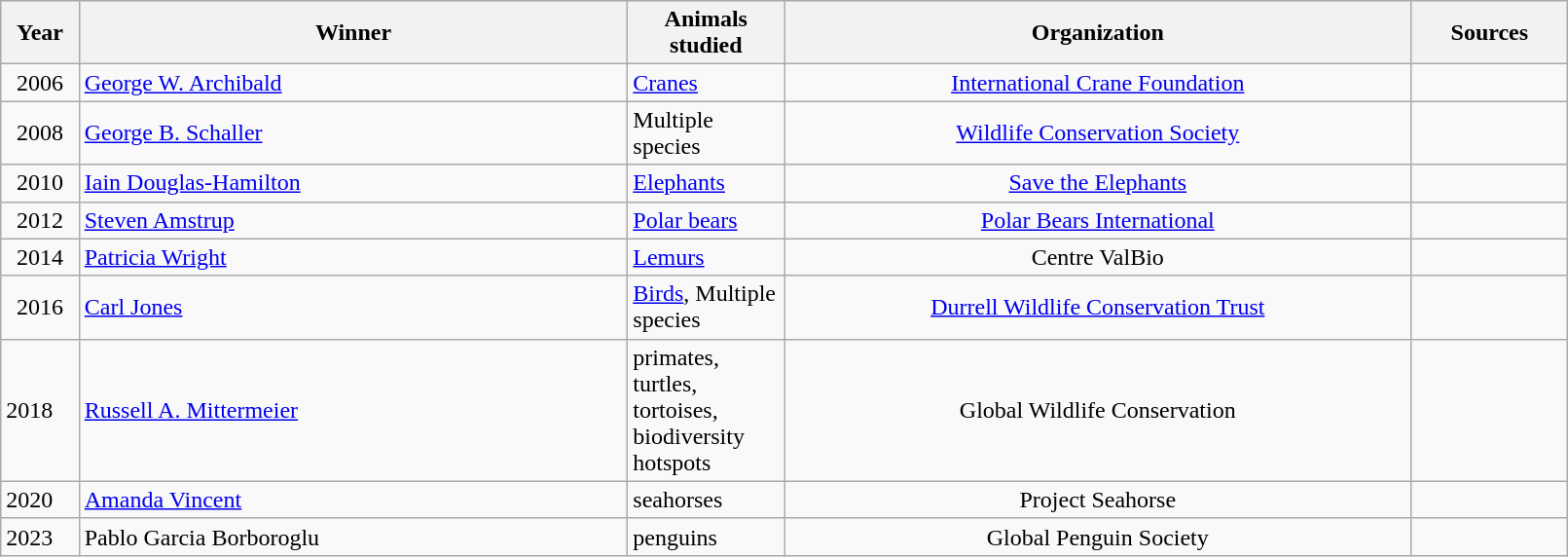<table class="wikitable" style="width:85%">
<tr>
<th width="5%">Year</th>
<th width="35%">Winner</th>
<th width="10%">Animals studied</th>
<th width="40%">Organization</th>
<th width="10%">Sources</th>
</tr>
<tr>
<td align="center">2006</td>
<td><a href='#'>George W. Archibald</a></td>
<td><a href='#'>Cranes</a></td>
<td align="center"><a href='#'>International Crane Foundation</a></td>
<td align="center"></td>
</tr>
<tr>
<td align="center">2008</td>
<td><a href='#'>George B. Schaller</a></td>
<td>Multiple species</td>
<td align="center"><a href='#'>Wildlife Conservation Society</a></td>
<td align="center"></td>
</tr>
<tr>
<td align="center">2010</td>
<td><a href='#'>Iain Douglas-Hamilton</a></td>
<td><a href='#'>Elephants</a></td>
<td align="center"><a href='#'>Save the Elephants</a></td>
<td align="center"></td>
</tr>
<tr>
<td align="center">2012</td>
<td><a href='#'>Steven Amstrup</a></td>
<td><a href='#'>Polar bears</a></td>
<td align="center"><a href='#'>Polar Bears International</a></td>
<td align="center"></td>
</tr>
<tr>
<td align="center">2014</td>
<td><a href='#'>Patricia Wright</a></td>
<td><a href='#'>Lemurs</a></td>
<td align="center">Centre ValBio</td>
<td align="center"></td>
</tr>
<tr>
<td align="center">2016</td>
<td><a href='#'>Carl Jones</a></td>
<td><a href='#'>Birds</a>, Multiple species</td>
<td align="center"><a href='#'>Durrell Wildlife Conservation Trust</a></td>
<td align="center"></td>
</tr>
<tr>
<td>2018</td>
<td><a href='#'>Russell A. Mittermeier</a></td>
<td>primates, turtles, tortoises, biodiversity hotspots</td>
<td align="center">Global Wildlife Conservation</td>
<td></td>
</tr>
<tr>
<td>2020</td>
<td><a href='#'>Amanda Vincent</a></td>
<td>seahorses</td>
<td align="center">Project Seahorse</td>
<td></td>
</tr>
<tr>
<td>2023</td>
<td>Pablo Garcia Borboroglu</td>
<td>penguins</td>
<td align="center">Global Penguin Society</td>
<td></td>
</tr>
</table>
